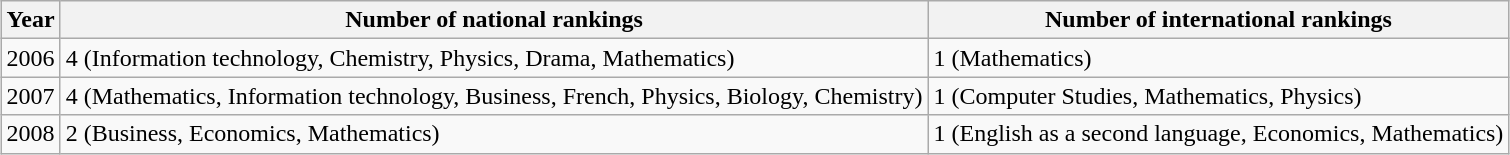<table class="wikitable" style="margin:1em auto;">
<tr>
<th>Year</th>
<th>Number of national rankings</th>
<th>Number of international rankings</th>
</tr>
<tr>
<td>2006</td>
<td>4 (Information technology, Chemistry, Physics, Drama, Mathematics)</td>
<td>1 (Mathematics)</td>
</tr>
<tr>
<td>2007</td>
<td>4 (Mathematics, Information technology, Business, French, Physics, Biology, Chemistry)</td>
<td>1 (Computer Studies, Mathematics, Physics)</td>
</tr>
<tr>
<td>2008</td>
<td>2 (Business, Economics, Mathematics)</td>
<td>1 (English as a second language, Economics, Mathematics)</td>
</tr>
</table>
